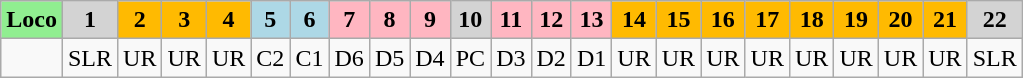<table class="wikitable plainrowheaders unsortable" style="text-align:center">
<tr>
<th style="background:lightgreen;">Loco</th>
<th style="background:lightgrey;">1</th>
<th style="background:#FFBA01;">2</th>
<th style="background:#FFBA01;">3</th>
<th style="background:#FFBA01;">4</th>
<th style="background:lightblue;">5</th>
<th style="background:lightblue;">6</th>
<th style="background:lightpink;">7</th>
<th style="background:lightpink;">8</th>
<th style="background:lightpink;">9</th>
<th style="background:lightgrey;">10</th>
<th style="background:lightpink;">11</th>
<th style="background:lightpink;">12</th>
<th style="background:lightpink;">13</th>
<th style="background:#FFBA01;">14</th>
<th style="background:#FFBA01;">15</th>
<th style="background:#FFBA01;">16</th>
<th style="background:#FFBA01;">17</th>
<th style="background:#FFBA01;">18</th>
<th style="background:#FFBA01;">19</th>
<th style="background:#FFBA01;">20</th>
<th style="background:#FFBA01;">21</th>
<th style="background:lightgrey;">22</th>
</tr>
<tr>
<td></td>
<td>SLR</td>
<td>UR</td>
<td>UR</td>
<td>UR</td>
<td>C2</td>
<td>C1</td>
<td>D6</td>
<td>D5</td>
<td>D4</td>
<td>PC</td>
<td>D3</td>
<td>D2</td>
<td>D1</td>
<td>UR</td>
<td>UR</td>
<td>UR</td>
<td>UR</td>
<td>UR</td>
<td>UR</td>
<td>UR</td>
<td>UR</td>
<td>SLR</td>
</tr>
</table>
